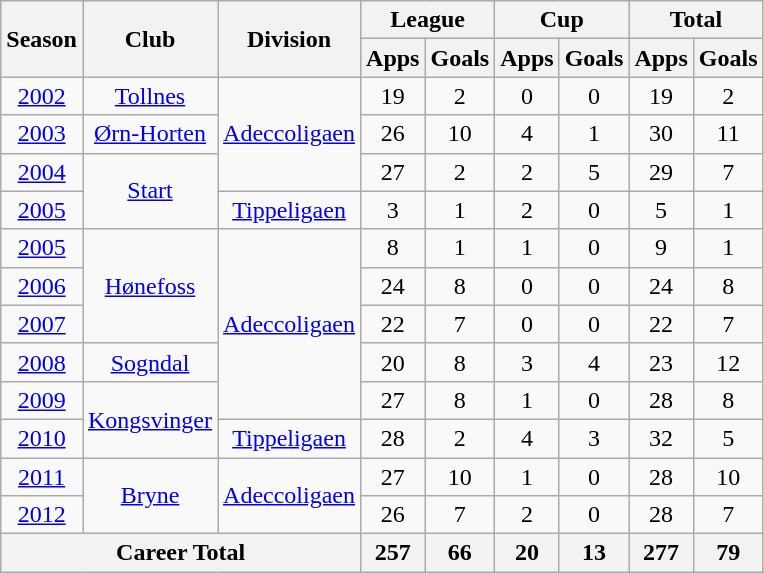<table class="wikitable" style="text-align: center;">
<tr>
<th rowspan="2">Season</th>
<th rowspan="2">Club</th>
<th rowspan="2">Division</th>
<th colspan="2">League</th>
<th colspan="2">Cup</th>
<th colspan="2">Total</th>
</tr>
<tr>
<th>Apps</th>
<th>Goals</th>
<th>Apps</th>
<th>Goals</th>
<th>Apps</th>
<th>Goals</th>
</tr>
<tr>
<td><a href='#'>2002</a></td>
<td rowspan="1" valign="center"><a href='#'>Tollnes</a></td>
<td rowspan="3" valign="center"><a href='#'>Adeccoligaen</a></td>
<td>19</td>
<td>2</td>
<td>0</td>
<td>0</td>
<td>19</td>
<td>2</td>
</tr>
<tr>
<td><a href='#'>2003</a></td>
<td rowspan="1" valign="center"><a href='#'>Ørn-Horten</a></td>
<td>26</td>
<td>10</td>
<td>4</td>
<td>1</td>
<td>30</td>
<td>11</td>
</tr>
<tr>
<td><a href='#'>2004</a></td>
<td rowspan="2" valign="center"><a href='#'>Start</a></td>
<td>27</td>
<td>2</td>
<td>2</td>
<td>5</td>
<td>29</td>
<td>7</td>
</tr>
<tr>
<td><a href='#'>2005</a></td>
<td rowspan="1" valign="center"><a href='#'>Tippeligaen</a></td>
<td>3</td>
<td>1</td>
<td>2</td>
<td>0</td>
<td>5</td>
<td>1</td>
</tr>
<tr>
<td><a href='#'>2005</a></td>
<td rowspan="3" valign="center"><a href='#'>Hønefoss</a></td>
<td rowspan="5" valign="center"><a href='#'>Adeccoligaen</a></td>
<td>8</td>
<td>1</td>
<td>1</td>
<td>0</td>
<td>9</td>
<td>1</td>
</tr>
<tr>
<td><a href='#'>2006</a></td>
<td>24</td>
<td>8</td>
<td>0</td>
<td>0</td>
<td>24</td>
<td>8</td>
</tr>
<tr>
<td><a href='#'>2007</a></td>
<td>22</td>
<td>7</td>
<td>0</td>
<td>0</td>
<td>22</td>
<td>7</td>
</tr>
<tr>
<td><a href='#'>2008</a></td>
<td rowspan="1" valign="center"><a href='#'>Sogndal</a></td>
<td>20</td>
<td>8</td>
<td>3</td>
<td>4</td>
<td>23</td>
<td>12</td>
</tr>
<tr>
<td><a href='#'>2009</a></td>
<td rowspan="2" valign="center"><a href='#'>Kongsvinger</a></td>
<td>27</td>
<td>8</td>
<td>1</td>
<td>0</td>
<td>28</td>
<td>8</td>
</tr>
<tr>
<td><a href='#'>2010</a></td>
<td rowspan="1" valign="center"><a href='#'>Tippeligaen</a></td>
<td>28</td>
<td>2</td>
<td>4</td>
<td>3</td>
<td>32</td>
<td>5</td>
</tr>
<tr>
<td><a href='#'>2011</a></td>
<td rowspan="2" valign="center"><a href='#'>Bryne</a></td>
<td rowspan="2" valign="center"><a href='#'>Adeccoligaen</a></td>
<td>27</td>
<td>10</td>
<td>1</td>
<td>0</td>
<td>28</td>
<td>10</td>
</tr>
<tr>
<td><a href='#'>2012</a></td>
<td>26</td>
<td>7</td>
<td>2</td>
<td>0</td>
<td>28</td>
<td>7</td>
</tr>
<tr>
<th colspan="3">Career Total</th>
<th>257</th>
<th>66</th>
<th>20</th>
<th>13</th>
<th>277</th>
<th>79</th>
</tr>
</table>
